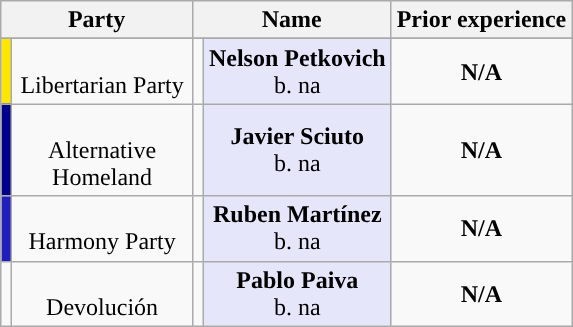<table class="wikitable mw-collapsible mw-collapsed" style="text-align:center;">
<tr>
<th colspan="2">Party</th>
<th colspan="2">Name<br></th>
<th colspan="1">Prior experience</th>
</tr>
<tr>
</tr>
<tr>
<td style="background:#FEE600"; "width:7px;"></td>
<td style="width:113px;"><br>Libertarian Party</td>
<td></td>
<td style="background:lavender;" data-sort-value="Nelson Petkovich"><strong>Nelson Petkovich</strong><br>b. na</td>
<td><strong>N/A</strong></td>
</tr>
<tr>
<td style="background:darkblue"; "width:7px;"></td>
<td style="width:113px;"><br>Alternative Homeland</td>
<td></td>
<td style="background:lavender;" data-sort-value="Javier Sciuto"><strong>Javier Sciuto</strong><br>b. na</td>
<td><strong>N/A</strong></td>
</tr>
<tr>
<td style="background:#221dbf"; "width:7px;"></td>
<td style="width:113px;"><br>Harmony Party</td>
<td></td>
<td style="background:lavender;" data-sort-value="Ruben Martínez"><strong>Ruben Martínez</strong><br>b. na</td>
<td><strong>N/A</strong></td>
</tr>
<tr>
<td style="background:"></td>
<td style="width:113px;"><br>Devolución</td>
<td></td>
<td style="background:lavender;" data-sort-value="Pablo Paiva"><strong>Pablo Paiva</strong><br>b. na</td>
<td><strong>N/A</strong></td>
</tr>
</table>
